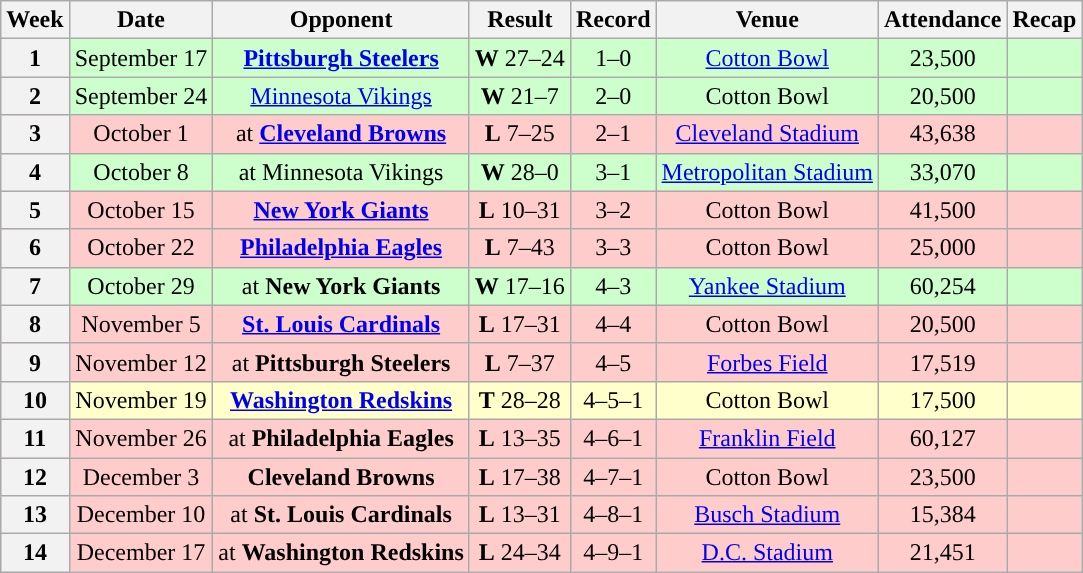<table class="wikitable" style="text-align:center">
<tr>
<th>Week</th>
<th>Date</th>
<th>Opponent</th>
<th>Result</th>
<th>Record</th>
<th>Venue</th>
<th>Attendance</th>
<th>Recap</th>
</tr>
<tr style="background: #cfc">
<th>1</th>
<td>September 17</td>
<td><strong><a href='#'>Pittsburgh Steelers</a></strong></td>
<td><strong>W</strong> 27–24</td>
<td>1–0</td>
<td><a href='#'>Cotton Bowl</a></td>
<td>23,500</td>
<td></td>
</tr>
<tr style="background: #cfc">
<th>2</th>
<td>September 24</td>
<td><a href='#'>Minnesota Vikings</a></td>
<td><strong>W</strong> 21–7</td>
<td>2–0</td>
<td>Cotton Bowl</td>
<td>20,500</td>
<td></td>
</tr>
<tr style="background: #fcc">
<th>3</th>
<td>October 1</td>
<td>at <strong><a href='#'>Cleveland Browns</a></strong></td>
<td><strong>L</strong> 7–25</td>
<td>2–1</td>
<td><a href='#'>Cleveland Stadium</a></td>
<td>43,638</td>
<td></td>
</tr>
<tr style="background: #cfc">
<th>4</th>
<td>October 8</td>
<td>at Minnesota Vikings</td>
<td><strong>W</strong> 28–0</td>
<td>3–1</td>
<td><a href='#'>Metropolitan Stadium</a></td>
<td>33,070</td>
<td></td>
</tr>
<tr style="background: #fcc">
<th>5</th>
<td>October 15</td>
<td><strong><a href='#'>New York Giants</a></strong></td>
<td><strong>L</strong> 10–31</td>
<td>3–2</td>
<td>Cotton Bowl</td>
<td>41,500</td>
<td></td>
</tr>
<tr style="background: #fcc">
<th>6</th>
<td>October 22</td>
<td><strong><a href='#'>Philadelphia Eagles</a></strong></td>
<td><strong>L</strong> 7–43</td>
<td>3–3</td>
<td>Cotton Bowl</td>
<td>25,000</td>
<td></td>
</tr>
<tr style="background: #cfc">
<th>7</th>
<td>October 29</td>
<td>at <strong>New York Giants</strong></td>
<td><strong>W</strong> 17–16</td>
<td>4–3</td>
<td><a href='#'>Yankee Stadium</a></td>
<td>60,254</td>
<td></td>
</tr>
<tr style="background: #fcc">
<th>8</th>
<td>November 5</td>
<td><strong><a href='#'>St. Louis Cardinals</a></strong></td>
<td><strong>L</strong> 17–31</td>
<td>4–4</td>
<td>Cotton Bowl</td>
<td>20,500</td>
<td></td>
</tr>
<tr style="background: #fcc">
<th>9</th>
<td>November 12</td>
<td>at <strong>Pittsburgh Steelers</strong></td>
<td><strong>L</strong> 7–37</td>
<td>4–5</td>
<td><a href='#'>Forbes Field</a></td>
<td>17,519</td>
<td></td>
</tr>
<tr style="background: #ffc">
<th>10</th>
<td>November 19</td>
<td><strong><a href='#'>Washington Redskins</a></strong></td>
<td><strong>T</strong> 28–28</td>
<td>4–5–1</td>
<td>Cotton Bowl</td>
<td>17,500</td>
<td></td>
</tr>
<tr style="background: #fcc">
<th>11</th>
<td>November 26</td>
<td>at <strong>Philadelphia Eagles</strong></td>
<td><strong>L</strong> 13–35</td>
<td>4–6–1</td>
<td><a href='#'>Franklin Field</a></td>
<td>60,127</td>
<td></td>
</tr>
<tr style="background: #fcc">
<th>12</th>
<td>December 3</td>
<td><strong>Cleveland Browns</strong></td>
<td><strong>L</strong> 17–38</td>
<td>4–7–1</td>
<td>Cotton Bowl</td>
<td>23,500</td>
<td></td>
</tr>
<tr style="background: #fcc">
<th>13</th>
<td>December 10</td>
<td>at <strong>St. Louis Cardinals</strong></td>
<td><strong>L</strong> 13–31</td>
<td>4–8–1</td>
<td><a href='#'>Busch Stadium</a></td>
<td>15,384</td>
<td></td>
</tr>
<tr style="background: #fcc">
<th>14</th>
<td>December 17</td>
<td>at <strong>Washington Redskins</strong></td>
<td><strong>L</strong> 24–34</td>
<td>4–9–1</td>
<td><a href='#'>D.C. Stadium</a></td>
<td>21,451</td>
<td></td>
</tr>
</table>
